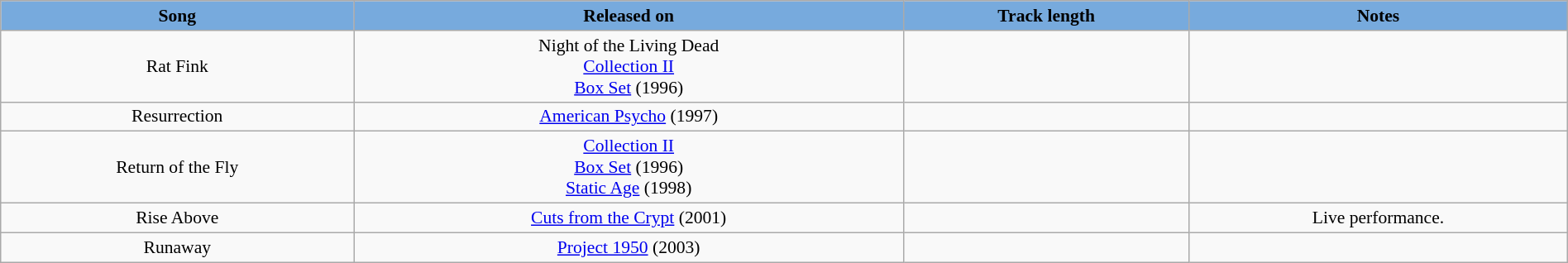<table class="wikitable" style="margin:0.5em auto; clear:both; font-size:.9em; text-align:center; width:100%">
<tr>
<th style="background: #7ad;">Song</th>
<th style="background: #7ad;">Released on</th>
<th style="background: #7ad;">Track length</th>
<th style="background: #7ad;">Notes</th>
</tr>
<tr>
<td>Rat Fink</td>
<td>Night of the Living Dead<br><a href='#'>Collection II</a><br><a href='#'>Box Set</a> (1996)</td>
<td></td>
<td></td>
</tr>
<tr>
<td>Resurrection</td>
<td><a href='#'>American Psycho</a> (1997)</td>
<td></td>
<td></td>
</tr>
<tr>
<td>Return of the Fly</td>
<td><a href='#'>Collection II</a><br><a href='#'>Box Set</a> (1996)<br><a href='#'>Static Age</a> (1998)</td>
<td></td>
<td></td>
</tr>
<tr>
<td>Rise Above</td>
<td><a href='#'>Cuts from the Crypt</a> (2001)</td>
<td></td>
<td>Live performance.</td>
</tr>
<tr>
<td>Runaway</td>
<td><a href='#'>Project 1950</a> (2003)</td>
<td></td>
<td></td>
</tr>
</table>
